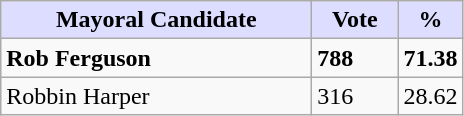<table class="wikitable">
<tr>
<th style="background:#ddf; width:200px;">Mayoral Candidate</th>
<th style="background:#ddf; width:50px;">Vote</th>
<th style="background:#ddf; width:30px;">%</th>
</tr>
<tr>
<td><strong>Rob Ferguson</strong></td>
<td><strong>788</strong></td>
<td><strong>71.38</strong></td>
</tr>
<tr>
<td>Robbin Harper</td>
<td>316</td>
<td>28.62</td>
</tr>
</table>
